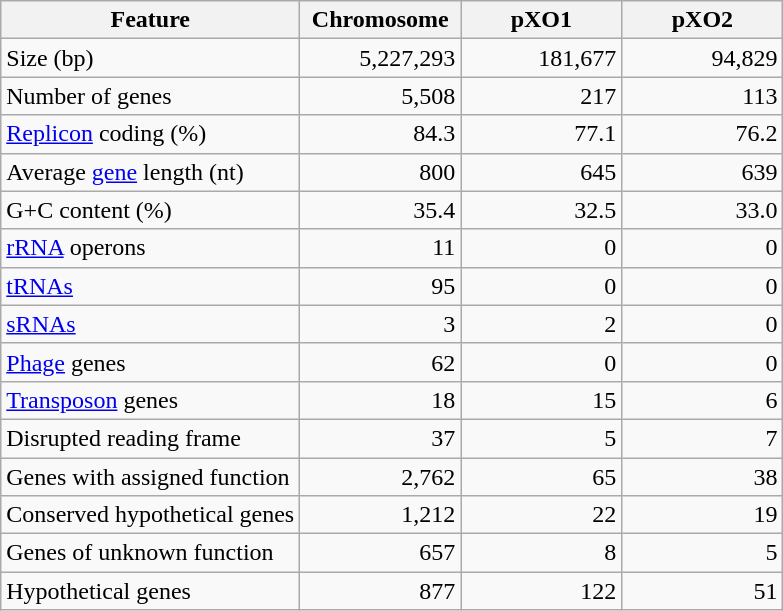<table class="wikitable">
<tr>
<th>Feature</th>
<th scope="col" width="100px">Chromosome</th>
<th scope="col" width="100px">pXO1</th>
<th scope="col" width="100px">pXO2</th>
</tr>
<tr>
<td>Size (bp)</td>
<td align="right">5,227,293</td>
<td align="right">181,677</td>
<td align="right">94,829</td>
</tr>
<tr>
<td>Number of genes</td>
<td align="right">5,508</td>
<td align="right">217</td>
<td align="right">113</td>
</tr>
<tr>
<td><a href='#'>Replicon</a> coding (%)</td>
<td align="right">84.3</td>
<td align="right">77.1</td>
<td align="right">76.2</td>
</tr>
<tr>
<td>Average <a href='#'>gene</a> length (nt)</td>
<td align="right">800</td>
<td align="right">645</td>
<td align="right">639</td>
</tr>
<tr>
<td>G+C content (%)</td>
<td align="right">35.4</td>
<td align="right">32.5</td>
<td align="right">33.0</td>
</tr>
<tr>
<td><a href='#'>rRNA</a> operons</td>
<td align="right">11</td>
<td align="right">0</td>
<td align="right">0</td>
</tr>
<tr>
<td><a href='#'>tRNAs</a></td>
<td align="right">95</td>
<td align="right">0</td>
<td align="right">0</td>
</tr>
<tr>
<td><a href='#'>sRNAs</a></td>
<td align="right">3</td>
<td align="right">2</td>
<td align="right">0</td>
</tr>
<tr>
<td><a href='#'>Phage</a> genes</td>
<td align="right">62</td>
<td align="right">0</td>
<td align="right">0</td>
</tr>
<tr>
<td><a href='#'>Transposon</a> genes</td>
<td align="right">18</td>
<td align="right">15</td>
<td align="right">6</td>
</tr>
<tr>
<td>Disrupted reading frame</td>
<td align="right">37</td>
<td align="right">5</td>
<td align="right">7</td>
</tr>
<tr>
<td>Genes with assigned function</td>
<td align="right">2,762</td>
<td align="right">65</td>
<td align="right">38</td>
</tr>
<tr>
<td>Conserved hypothetical genes</td>
<td align="right">1,212</td>
<td align="right">22</td>
<td align="right">19</td>
</tr>
<tr>
<td>Genes of unknown function</td>
<td align="right">657</td>
<td align="right">8</td>
<td align="right">5</td>
</tr>
<tr>
<td>Hypothetical genes</td>
<td align="right">877</td>
<td align="right">122</td>
<td align="right">51</td>
</tr>
</table>
